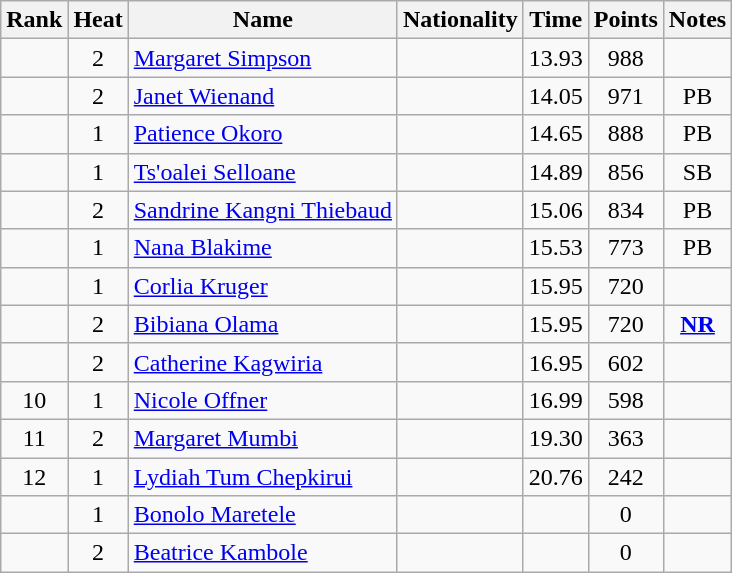<table class="wikitable sortable" style="text-align:center">
<tr>
<th>Rank</th>
<th>Heat</th>
<th>Name</th>
<th>Nationality</th>
<th>Time</th>
<th>Points</th>
<th>Notes</th>
</tr>
<tr>
<td></td>
<td>2</td>
<td align="left"><a href='#'>Margaret Simpson</a></td>
<td align=left></td>
<td>13.93</td>
<td>988</td>
<td></td>
</tr>
<tr>
<td></td>
<td>2</td>
<td align="left"><a href='#'>Janet Wienand</a></td>
<td align=left></td>
<td>14.05</td>
<td>971</td>
<td>PB</td>
</tr>
<tr>
<td></td>
<td>1</td>
<td align="left"><a href='#'>Patience Okoro</a></td>
<td align=left></td>
<td>14.65</td>
<td>888</td>
<td>PB</td>
</tr>
<tr>
<td></td>
<td>1</td>
<td align="left"><a href='#'>Ts'oalei Selloane</a></td>
<td align=left></td>
<td>14.89</td>
<td>856</td>
<td>SB</td>
</tr>
<tr>
<td></td>
<td>2</td>
<td align="left"><a href='#'>Sandrine Kangni Thiebaud</a></td>
<td align=left></td>
<td>15.06</td>
<td>834</td>
<td>PB</td>
</tr>
<tr>
<td></td>
<td>1</td>
<td align="left"><a href='#'>Nana Blakime</a></td>
<td align=left></td>
<td>15.53</td>
<td>773</td>
<td>PB</td>
</tr>
<tr>
<td></td>
<td>1</td>
<td align="left"><a href='#'>Corlia Kruger</a></td>
<td align=left></td>
<td>15.95</td>
<td>720</td>
<td></td>
</tr>
<tr>
<td></td>
<td>2</td>
<td align="left"><a href='#'>Bibiana Olama</a></td>
<td align=left></td>
<td>15.95</td>
<td>720</td>
<td><strong><a href='#'>NR</a></strong></td>
</tr>
<tr>
<td></td>
<td>2</td>
<td align="left"><a href='#'>Catherine Kagwiria</a></td>
<td align=left></td>
<td>16.95</td>
<td>602</td>
<td></td>
</tr>
<tr>
<td>10</td>
<td>1</td>
<td align="left"><a href='#'>Nicole Offner</a></td>
<td align=left></td>
<td>16.99</td>
<td>598</td>
<td></td>
</tr>
<tr>
<td>11</td>
<td>2</td>
<td align="left"><a href='#'>Margaret Mumbi</a></td>
<td align=left></td>
<td>19.30</td>
<td>363</td>
<td></td>
</tr>
<tr>
<td>12</td>
<td>1</td>
<td align="left"><a href='#'>Lydiah Tum Chepkirui</a></td>
<td align=left></td>
<td>20.76</td>
<td>242</td>
<td></td>
</tr>
<tr>
<td></td>
<td>1</td>
<td align="left"><a href='#'>Bonolo Maretele</a></td>
<td align=left></td>
<td></td>
<td>0</td>
<td></td>
</tr>
<tr>
<td></td>
<td>2</td>
<td align="left"><a href='#'>Beatrice Kambole</a></td>
<td align=left></td>
<td></td>
<td>0</td>
<td></td>
</tr>
</table>
